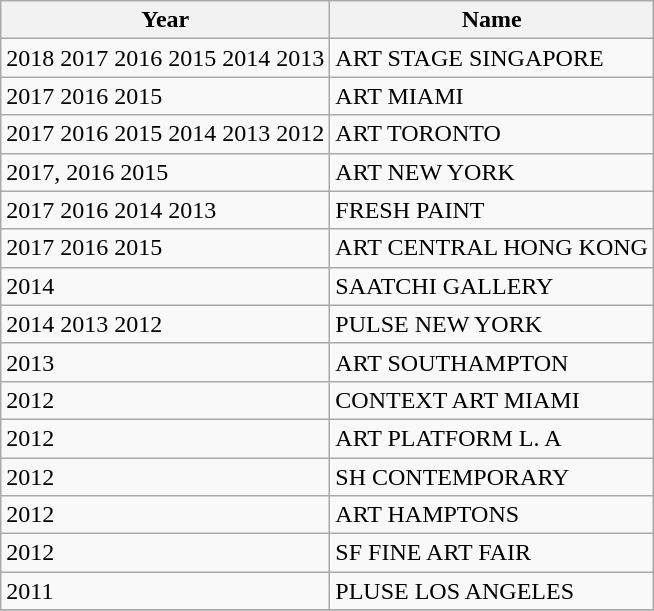<table class="wikitable">
<tr>
<th>Year</th>
<th>Name</th>
</tr>
<tr>
<td>2018 2017 2016 2015 2014 2013</td>
<td>ART STAGE SINGAPORE</td>
</tr>
<tr>
<td>2017 2016 2015</td>
<td>ART MIAMI</td>
</tr>
<tr>
<td>2017 2016 2015 2014 2013 2012</td>
<td>ART TORONTO</td>
</tr>
<tr>
<td>2017, 2016 2015</td>
<td>ART NEW YORK</td>
</tr>
<tr>
<td>2017 2016 2014 2013</td>
<td>FRESH PAINT</td>
</tr>
<tr>
<td>2017 2016 2015</td>
<td>ART CENTRAL HONG KONG</td>
</tr>
<tr>
<td>2014</td>
<td>SAATCHI GALLERY</td>
</tr>
<tr>
<td>2014 2013 2012</td>
<td>PULSE NEW YORK</td>
</tr>
<tr>
<td>2013</td>
<td>ART SOUTHAMPTON</td>
</tr>
<tr>
<td>2012</td>
<td>CONTEXT ART MIAMI</td>
</tr>
<tr>
<td>2012</td>
<td>ART PLATFORM L. A</td>
</tr>
<tr>
<td>2012</td>
<td>SH CONTEMPORARY</td>
</tr>
<tr>
<td>2012</td>
<td>ART HAMPTONS</td>
</tr>
<tr>
<td>2012</td>
<td>SF FINE ART FAIR</td>
</tr>
<tr>
<td>2011</td>
<td>PLUSE LOS ANGELES</td>
</tr>
<tr>
</tr>
</table>
